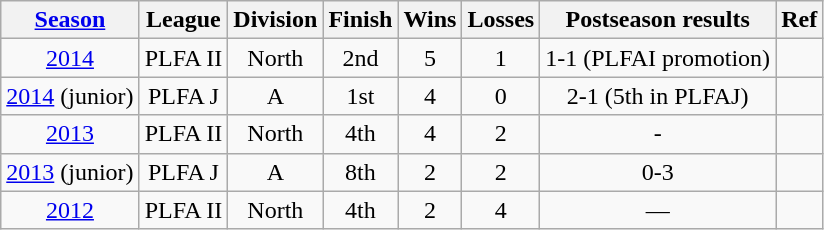<table class="wikitable sortable" style="text-align:center;">
<tr>
<th><a href='#'>Season</a></th>
<th class="unsortable">League</th>
<th>Division</th>
<th>Finish</th>
<th>Wins</th>
<th>Losses</th>
<th class="unsortable">Postseason results</th>
<th class="unsortable">Ref</th>
</tr>
<tr>
<td><a href='#'>2014</a></td>
<td>PLFA II</td>
<td>North</td>
<td>2nd</td>
<td>5</td>
<td>1</td>
<td>1-1 (PLFAI promotion)</td>
<td></td>
</tr>
<tr>
<td><a href='#'>2014</a> (junior)</td>
<td>PLFA J</td>
<td>A</td>
<td>1st</td>
<td>4</td>
<td>0</td>
<td>2-1 (5th in PLFAJ)</td>
<td></td>
</tr>
<tr>
<td><a href='#'>2013</a></td>
<td>PLFA II</td>
<td>North</td>
<td>4th</td>
<td>4</td>
<td>2</td>
<td>-</td>
<td></td>
</tr>
<tr>
<td><a href='#'>2013</a> (junior)</td>
<td>PLFA J</td>
<td>A</td>
<td>8th</td>
<td>2</td>
<td>2</td>
<td>0-3</td>
<td></td>
</tr>
<tr>
<td><a href='#'>2012</a></td>
<td>PLFA II</td>
<td>North</td>
<td>4th</td>
<td>2</td>
<td>4</td>
<td>—</td>
<td></td>
</tr>
</table>
